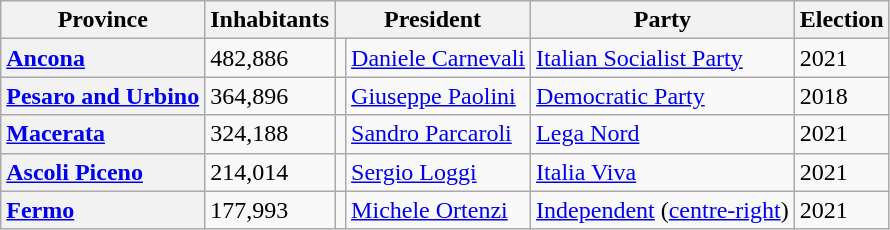<table class="wikitable" border="1">
<tr>
<th scope="col">Province</th>
<th colspan=1>Inhabitants</th>
<th colspan=2>President</th>
<th colspan=1>Party</th>
<th colspan=1>Election</th>
</tr>
<tr>
<th scope="row" style="text-align: left;"><a href='#'>Ancona</a></th>
<td>482,886</td>
<td></td>
<td><a href='#'>Daniele Carnevali</a></td>
<td><a href='#'>Italian Socialist Party</a></td>
<td>2021</td>
</tr>
<tr>
<th scope="row" style="text-align: left;"><a href='#'>Pesaro and Urbino</a></th>
<td>364,896</td>
<td></td>
<td><a href='#'>Giuseppe Paolini</a></td>
<td><a href='#'>Democratic Party</a></td>
<td>2018</td>
</tr>
<tr>
<th scope="row" style="text-align: left;"><a href='#'>Macerata</a></th>
<td>324,188</td>
<td></td>
<td><a href='#'>Sandro Parcaroli</a></td>
<td><a href='#'>Lega Nord</a></td>
<td>2021</td>
</tr>
<tr>
<th scope="row" style="text-align: left;"><a href='#'>Ascoli Piceno</a></th>
<td>214,014</td>
<td></td>
<td><a href='#'>Sergio Loggi</a></td>
<td><a href='#'>Italia Viva</a></td>
<td>2021</td>
</tr>
<tr>
<th scope="row" style="text-align: left;"><a href='#'>Fermo</a></th>
<td>177,993</td>
<td></td>
<td><a href='#'>Michele Ortenzi</a></td>
<td><a href='#'>Independent</a> (<a href='#'>centre-right</a>)</td>
<td>2021</td>
</tr>
</table>
